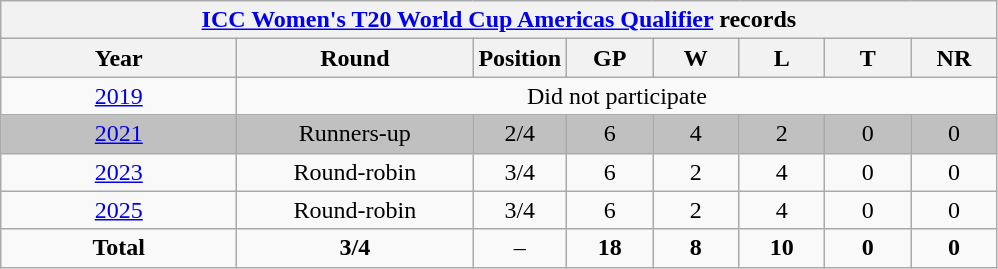<table class="wikitable" style="text-align: center; width=900px;">
<tr>
<th colspan=9><a href='#'>ICC Women's T20 World Cup Americas Qualifier</a> records</th>
</tr>
<tr>
<th width=150>Year</th>
<th width=150>Round</th>
<th width=50>Position</th>
<th width=50>GP</th>
<th width=50>W</th>
<th width=50>L</th>
<th width=50>T</th>
<th width=50>NR</th>
</tr>
<tr>
<td> <a href='#'>2019</a></td>
<td colspan=8>Did not participate</td>
</tr>
<tr bgcolor=silver>
<td> <a href='#'>2021</a></td>
<td>Runners-up</td>
<td>2/4</td>
<td>6</td>
<td>4</td>
<td>2</td>
<td>0</td>
<td>0</td>
</tr>
<tr>
<td> <a href='#'>2023</a></td>
<td>Round-robin</td>
<td>3/4</td>
<td>6</td>
<td>2</td>
<td>4</td>
<td>0</td>
<td>0</td>
</tr>
<tr>
<td> <a href='#'>2025</a></td>
<td>Round-robin</td>
<td>3/4</td>
<td>6</td>
<td>2</td>
<td>4</td>
<td>0</td>
<td>0</td>
</tr>
<tr>
<td><strong>Total</strong></td>
<td><strong>3/4</strong></td>
<td>–</td>
<td><strong>18</strong></td>
<td><strong>8</strong></td>
<td><strong>10</strong></td>
<td><strong>0</strong></td>
<td><strong>0</strong></td>
</tr>
</table>
